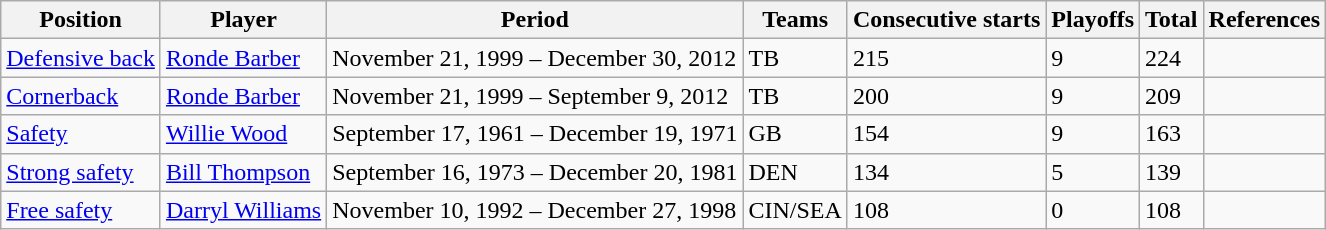<table class="wikitable">
<tr>
<th>Position</th>
<th>Player</th>
<th>Period</th>
<th>Teams</th>
<th>Consecutive starts</th>
<th>Playoffs</th>
<th>Total</th>
<th>References</th>
</tr>
<tr>
<td><a href='#'>Defensive back</a></td>
<td><a href='#'>Ronde Barber</a></td>
<td>November 21, 1999 – December 30, 2012</td>
<td>TB</td>
<td>215</td>
<td>9</td>
<td>224</td>
<td></td>
</tr>
<tr>
<td><a href='#'>Cornerback</a></td>
<td><a href='#'>Ronde Barber</a></td>
<td>November 21, 1999 – September 9, 2012</td>
<td>TB</td>
<td>200</td>
<td>9</td>
<td>209</td>
<td></td>
</tr>
<tr>
<td><a href='#'>Safety</a></td>
<td><a href='#'>Willie Wood</a></td>
<td>September 17, 1961 – December 19, 1971</td>
<td>GB</td>
<td>154</td>
<td>9</td>
<td>163</td>
<td></td>
</tr>
<tr>
<td><a href='#'>Strong safety</a></td>
<td><a href='#'>Bill Thompson</a></td>
<td>September 16, 1973 – December 20, 1981</td>
<td>DEN</td>
<td>134</td>
<td>5</td>
<td>139</td>
<td></td>
</tr>
<tr>
<td><a href='#'>Free safety</a></td>
<td><a href='#'>Darryl Williams</a></td>
<td>November 10, 1992 – December 27, 1998</td>
<td>CIN/SEA</td>
<td>108</td>
<td>0</td>
<td>108</td>
<td></td>
</tr>
</table>
